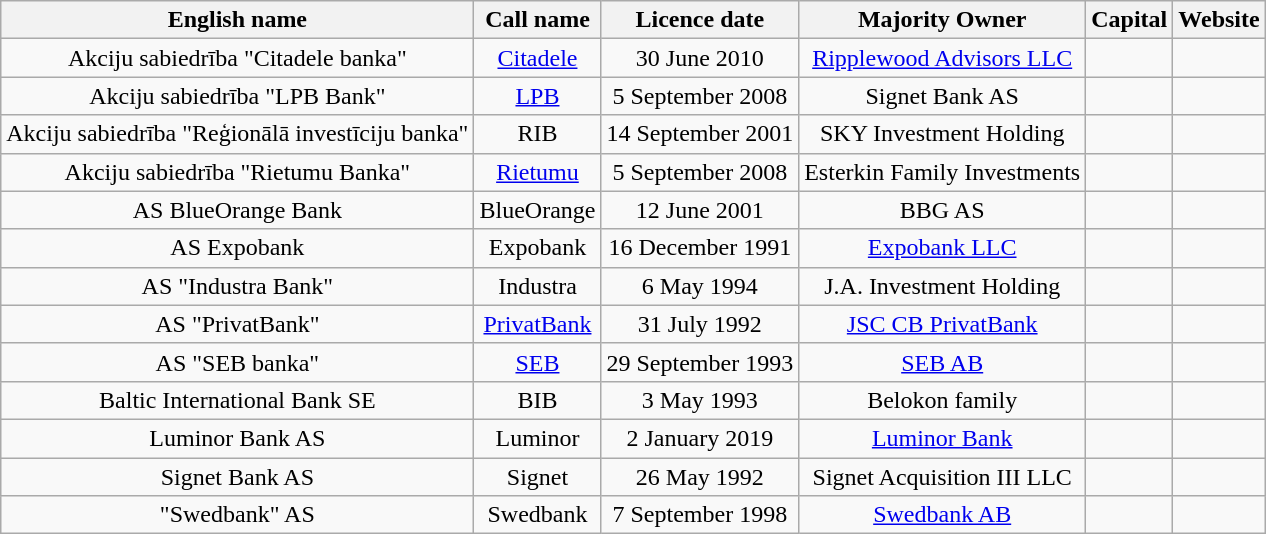<table class="wikitable sortable" style="text-align:center">
<tr>
<th>English name</th>
<th>Call name</th>
<th>Licence date</th>
<th>Majority Owner</th>
<th>Capital</th>
<th>Website</th>
</tr>
<tr>
<td>Akciju sabiedrība "Citadele banka"</td>
<td><a href='#'>Citadele</a></td>
<td>30 June 2010</td>
<td><a href='#'>Ripplewood Advisors LLC</a></td>
<td></td>
<td></td>
</tr>
<tr>
<td>Akciju sabiedrība "LPB Bank"</td>
<td><a href='#'>LPB</a></td>
<td>5 September 2008</td>
<td>Signet Bank AS</td>
<td></td>
<td></td>
</tr>
<tr>
<td>Akciju sabiedrība "Reģionālā investīciju banka"</td>
<td>RIB</td>
<td>14 September 2001</td>
<td>SKY Investment Holding</td>
<td></td>
<td></td>
</tr>
<tr>
<td>Akciju sabiedrība "Rietumu Banka"</td>
<td><a href='#'>Rietumu</a></td>
<td>5 September 2008</td>
<td>Esterkin Family Investments</td>
<td></td>
<td></td>
</tr>
<tr>
<td>AS BlueOrange Bank</td>
<td>BlueOrange</td>
<td>12 June 2001</td>
<td>BBG AS</td>
<td></td>
<td></td>
</tr>
<tr>
<td>AS Expobank</td>
<td>Expobank</td>
<td>16 December 1991</td>
<td><a href='#'>Expobank LLC</a></td>
<td></td>
<td></td>
</tr>
<tr>
<td>AS "Industra Bank"</td>
<td>Industra</td>
<td>6 May 1994</td>
<td>J.A. Investment Holding</td>
<td></td>
<td></td>
</tr>
<tr>
<td>AS "PrivatBank"</td>
<td><a href='#'>PrivatBank</a></td>
<td>31 July 1992</td>
<td><a href='#'>JSC CB PrivatBank</a></td>
<td></td>
<td></td>
</tr>
<tr>
<td>AS "SEB banka"</td>
<td><a href='#'>SEB</a></td>
<td>29 September 1993</td>
<td><a href='#'>SEB AB</a></td>
<td></td>
<td></td>
</tr>
<tr>
<td>Baltic International Bank SE</td>
<td>BIB</td>
<td>3 May 1993</td>
<td>Belokon family</td>
<td></td>
<td></td>
</tr>
<tr>
<td>Luminor Bank AS</td>
<td>Luminor</td>
<td>2 January 2019</td>
<td><a href='#'>Luminor Bank</a></td>
<td></td>
<td></td>
</tr>
<tr>
<td>Signet Bank AS</td>
<td>Signet</td>
<td>26 May 1992</td>
<td>Signet Acquisition III LLC</td>
<td></td>
<td></td>
</tr>
<tr>
<td>"Swedbank" AS</td>
<td>Swedbank</td>
<td>7 September 1998</td>
<td><a href='#'>Swedbank AB</a></td>
<td></td>
<td></td>
</tr>
</table>
